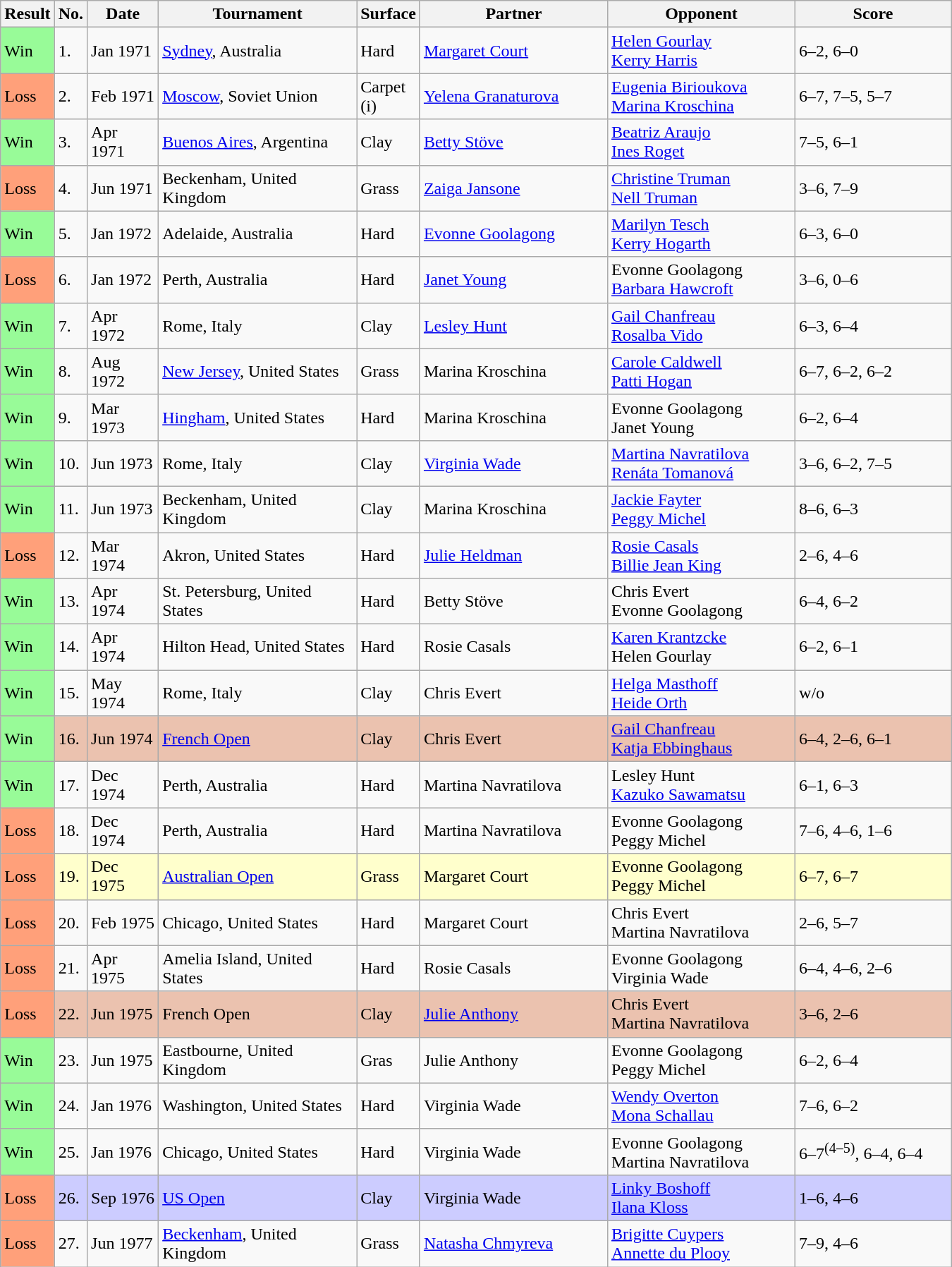<table class="sortable wikitable">
<tr>
<th style="width:40px">Result</th>
<th style="width:20px">No.</th>
<th style="width:60px">Date</th>
<th style="width:180px">Tournament</th>
<th style="width:50px">Surface</th>
<th style="width:170px">Partner</th>
<th style="width:170px">Opponent</th>
<th style="width:140px" class="unsortable">Score</th>
</tr>
<tr>
<td style="background:#98fb98;">Win</td>
<td>1.</td>
<td>Jan 1971</td>
<td><a href='#'>Sydney</a>, Australia</td>
<td>Hard</td>
<td> <a href='#'>Margaret Court</a></td>
<td> <a href='#'>Helen Gourlay</a><br> <a href='#'>Kerry Harris</a></td>
<td>6–2, 6–0</td>
</tr>
<tr>
<td style="background:#ffa07a;">Loss</td>
<td>2.</td>
<td>Feb 1971</td>
<td><a href='#'>Moscow</a>, Soviet Union</td>
<td>Carpet (i)</td>
<td> <a href='#'>Yelena Granaturova</a></td>
<td> <a href='#'>Eugenia Birioukova</a><br> <a href='#'>Marina Kroschina</a></td>
<td>6–7, 7–5, 5–7</td>
</tr>
<tr>
<td style="background:#98fb98;">Win</td>
<td>3.</td>
<td>Apr 1971</td>
<td><a href='#'>Buenos Aires</a>, Argentina</td>
<td>Clay</td>
<td> <a href='#'>Betty Stöve</a></td>
<td> <a href='#'>Beatriz Araujo</a><br> <a href='#'>Ines Roget</a></td>
<td>7–5, 6–1</td>
</tr>
<tr>
<td style="background:#ffa07a;">Loss</td>
<td>4.</td>
<td>Jun 1971</td>
<td>Beckenham, United Kingdom</td>
<td>Grass</td>
<td> <a href='#'>Zaiga Jansone</a></td>
<td> <a href='#'>Christine Truman</a><br> <a href='#'>Nell Truman</a></td>
<td>3–6, 7–9</td>
</tr>
<tr>
<td style="background:#98fb98;">Win</td>
<td>5.</td>
<td>Jan 1972</td>
<td>Adelaide, Australia</td>
<td>Hard</td>
<td> <a href='#'>Evonne Goolagong</a></td>
<td> <a href='#'>Marilyn Tesch</a><br> <a href='#'>Kerry Hogarth</a></td>
<td>6–3, 6–0</td>
</tr>
<tr>
<td style="background:#ffa07a;">Loss</td>
<td>6.</td>
<td>Jan 1972</td>
<td>Perth, Australia</td>
<td>Hard</td>
<td> <a href='#'>Janet Young</a></td>
<td> Evonne Goolagong<br> <a href='#'>Barbara Hawcroft</a></td>
<td>3–6, 0–6</td>
</tr>
<tr>
<td style="background:#98fb98;">Win</td>
<td>7.</td>
<td>Apr 1972</td>
<td>Rome, Italy</td>
<td>Clay</td>
<td> <a href='#'>Lesley Hunt</a></td>
<td> <a href='#'>Gail Chanfreau</a><br> <a href='#'>Rosalba Vido</a></td>
<td>6–3, 6–4</td>
</tr>
<tr>
<td style="background:#98fb98;">Win</td>
<td>8.</td>
<td>Aug 1972</td>
<td><a href='#'>New Jersey</a>, United States</td>
<td>Grass</td>
<td> Marina Kroschina</td>
<td> <a href='#'>Carole Caldwell</a><br> <a href='#'>Patti Hogan</a></td>
<td>6–7, 6–2, 6–2</td>
</tr>
<tr>
<td style="background:#98fb98;">Win</td>
<td>9.</td>
<td>Mar 1973</td>
<td><a href='#'>Hingham</a>, United States</td>
<td>Hard</td>
<td> Marina Kroschina</td>
<td> Evonne Goolagong<br> Janet Young</td>
<td>6–2, 6–4</td>
</tr>
<tr>
<td style="background:#98fb98;">Win</td>
<td>10.</td>
<td>Jun 1973</td>
<td>Rome, Italy</td>
<td>Clay</td>
<td> <a href='#'>Virginia Wade</a></td>
<td> <a href='#'>Martina Navratilova</a><br> <a href='#'>Renáta Tomanová</a></td>
<td>3–6, 6–2, 7–5</td>
</tr>
<tr>
<td style="background:#98fb98;">Win</td>
<td>11.</td>
<td>Jun 1973</td>
<td>Beckenham, United Kingdom</td>
<td>Clay</td>
<td> Marina Kroschina</td>
<td> <a href='#'>Jackie Fayter</a><br> <a href='#'>Peggy Michel</a></td>
<td>8–6, 6–3</td>
</tr>
<tr>
<td style="background:#ffa07a;">Loss</td>
<td>12.</td>
<td>Mar 1974</td>
<td>Akron, United States</td>
<td>Hard</td>
<td> <a href='#'>Julie Heldman</a></td>
<td> <a href='#'>Rosie Casals</a><br> <a href='#'>Billie Jean King</a></td>
<td>2–6, 4–6</td>
</tr>
<tr>
<td style="background:#98fb98;">Win</td>
<td>13.</td>
<td>Apr 1974</td>
<td>St. Petersburg, United States</td>
<td>Hard</td>
<td> Betty Stöve</td>
<td> Chris Evert<br> Evonne Goolagong</td>
<td>6–4, 6–2</td>
</tr>
<tr>
<td style="background:#98fb98;">Win</td>
<td>14.</td>
<td>Apr 1974</td>
<td>Hilton Head, United States</td>
<td>Hard</td>
<td> Rosie Casals</td>
<td> <a href='#'>Karen Krantzcke</a><br> Helen Gourlay</td>
<td>6–2, 6–1</td>
</tr>
<tr>
<td style="background:#98fb98;">Win</td>
<td>15.</td>
<td>May 1974</td>
<td>Rome, Italy</td>
<td>Clay</td>
<td> Chris Evert</td>
<td> <a href='#'>Helga Masthoff</a><br> <a href='#'>Heide Orth</a></td>
<td>w/o</td>
</tr>
<tr style="background:#ebc2af;">
<td style="background:#98fb98;">Win</td>
<td>16.</td>
<td>Jun 1974</td>
<td><a href='#'>French Open</a></td>
<td>Clay</td>
<td> Chris Evert</td>
<td> <a href='#'>Gail Chanfreau</a><br> <a href='#'>Katja Ebbinghaus</a></td>
<td>6–4, 2–6, 6–1</td>
</tr>
<tr>
<td style="background:#98fb98;">Win</td>
<td>17.</td>
<td>Dec 1974</td>
<td>Perth, Australia</td>
<td>Hard</td>
<td> Martina Navratilova</td>
<td> Lesley Hunt<br> <a href='#'>Kazuko Sawamatsu</a></td>
<td>6–1, 6–3</td>
</tr>
<tr>
<td style="background:#ffa07a;">Loss</td>
<td>18.</td>
<td>Dec 1974</td>
<td>Perth, Australia</td>
<td>Hard</td>
<td> Martina Navratilova</td>
<td> Evonne Goolagong<br> Peggy Michel</td>
<td>7–6, 4–6, 1–6</td>
</tr>
<tr style="background:#ffffcc;">
<td style="background:#ffa07a;">Loss</td>
<td>19.</td>
<td>Dec 1975</td>
<td><a href='#'>Australian Open</a></td>
<td>Grass</td>
<td> Margaret Court</td>
<td> Evonne Goolagong<br> Peggy Michel</td>
<td>6–7, 6–7</td>
</tr>
<tr>
<td style="background:#ffa07a;">Loss</td>
<td>20.</td>
<td>Feb 1975</td>
<td>Chicago, United States</td>
<td>Hard</td>
<td> Margaret Court</td>
<td> Chris Evert<br> Martina Navratilova</td>
<td>2–6, 5–7</td>
</tr>
<tr>
<td style="background:#ffa07a;">Loss</td>
<td>21.</td>
<td>Apr 1975</td>
<td>Amelia Island, United States</td>
<td>Hard</td>
<td> Rosie Casals</td>
<td> Evonne Goolagong<br> Virginia Wade</td>
<td>6–4, 4–6, 2–6</td>
</tr>
<tr style="background:#ebc2af;">
<td style="background:#ffa07a;">Loss</td>
<td>22.</td>
<td>Jun 1975</td>
<td>French Open</td>
<td>Clay</td>
<td> <a href='#'>Julie Anthony</a></td>
<td> Chris Evert<br> Martina Navratilova</td>
<td>3–6, 2–6</td>
</tr>
<tr>
<td style="background:#98fb98;">Win</td>
<td>23.</td>
<td>Jun 1975</td>
<td>Eastbourne, United Kingdom</td>
<td>Gras</td>
<td> Julie Anthony</td>
<td> Evonne Goolagong<br> Peggy Michel</td>
<td>6–2, 6–4</td>
</tr>
<tr>
<td style="background:#98fb98;">Win</td>
<td>24.</td>
<td>Jan 1976</td>
<td>Washington, United States</td>
<td>Hard</td>
<td> Virginia Wade</td>
<td> <a href='#'>Wendy Overton</a><br> <a href='#'>Mona Schallau</a></td>
<td>7–6, 6–2</td>
</tr>
<tr>
<td style="background:#98fb98;">Win</td>
<td>25.</td>
<td>Jan 1976</td>
<td>Chicago, United States</td>
<td>Hard</td>
<td> Virginia Wade</td>
<td> Evonne Goolagong<br> Martina Navratilova</td>
<td>6–7<sup>(4–5)</sup>, 6–4, 6–4</td>
</tr>
<tr style="background:#ccccff;">
<td style="background:#ffa07a;">Loss</td>
<td>26.</td>
<td>Sep 1976</td>
<td><a href='#'>US Open</a></td>
<td>Clay</td>
<td> Virginia Wade</td>
<td> <a href='#'>Linky Boshoff</a> <br>  <a href='#'>Ilana Kloss</a></td>
<td>1–6, 4–6</td>
</tr>
<tr>
<td style="background:#ffa07a;">Loss</td>
<td>27.</td>
<td>Jun 1977</td>
<td><a href='#'>Beckenham</a>, United Kingdom</td>
<td>Grass</td>
<td> <a href='#'>Natasha Chmyreva</a></td>
<td> <a href='#'>Brigitte Cuypers</a><br> <a href='#'>Annette du Plooy</a></td>
<td>7–9, 4–6</td>
</tr>
</table>
